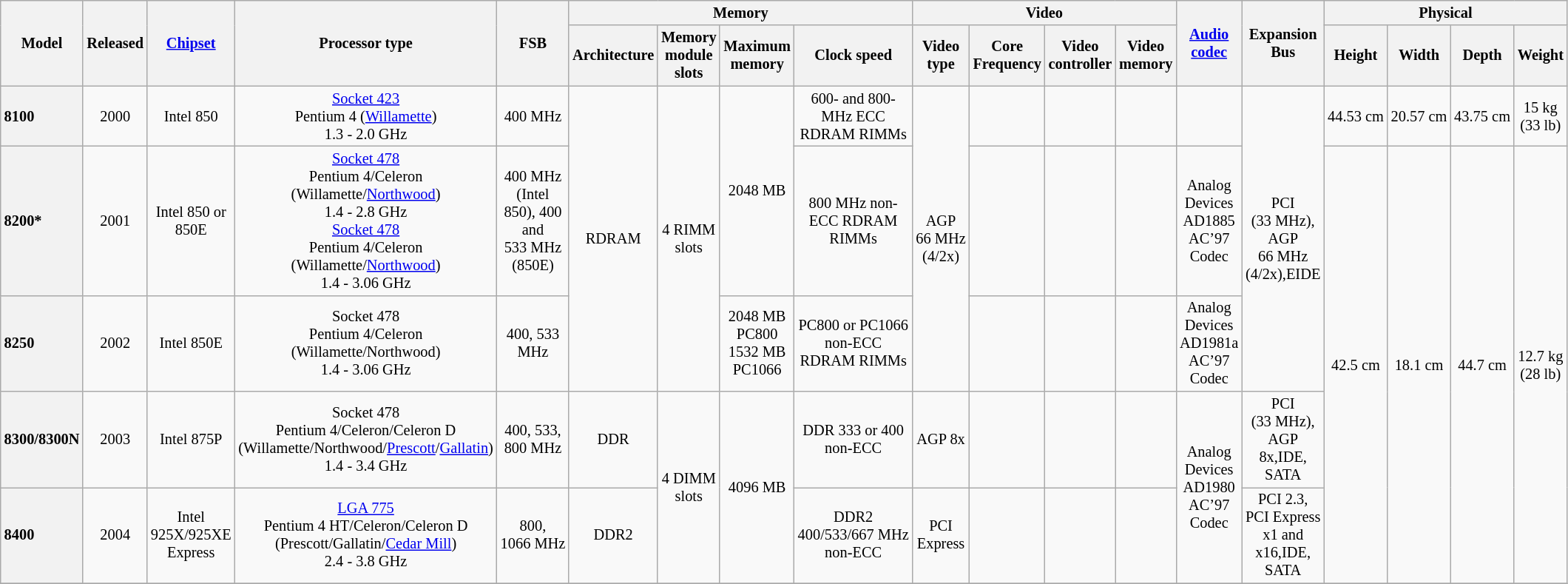<table class ="wikitable" style="font-size: 85%; text-align: center; width: 100%;">
<tr>
<th rowspan=2 style="width:12em">Model</th>
<th rowspan="2">Released</th>
<th rowspan=2><a href='#'>Chipset</a></th>
<th rowspan=2 style="text-align:center;">Processor type</th>
<th rowspan="2">FSB</th>
<th colspan=4 style="text-align:center;">Memory</th>
<th colspan=4 style="text-align:center;">Video</th>
<th rowspan=2><a href='#'>Audio codec</a></th>
<th rowspan=2>Expansion Bus</th>
<th colspan=4 style="text-align:center;">Physical</th>
</tr>
<tr>
<th>Architecture</th>
<th>Memory module slots</th>
<th>Maximum memory</th>
<th>Clock speed</th>
<th>Video type</th>
<th>Core Frequency</th>
<th>Video controller</th>
<th>Video memory</th>
<th>Height</th>
<th>Width</th>
<th>Depth</th>
<th>Weight</th>
</tr>
<tr>
<th style="text-align:left;">8100</th>
<td>2000</td>
<td>Intel 850</td>
<td><a href='#'>Socket 423</a> <br> Pentium 4 (<a href='#'>Willamette</a>) <br> 1.3 - 2.0 GHz</td>
<td>400 MHz</td>
<td rowspan="3">RDRAM</td>
<td rowspan="3">4 RIMM slots</td>
<td rowspan="2">2048 MB</td>
<td>600- and 800-MHz ECC RDRAM RIMMs</td>
<td rowspan="3">AGP 66 MHz (4/2x)</td>
<td></td>
<td></td>
<td></td>
<td></td>
<td rowspan="3">PCI (33 MHz), AGP 66 MHz (4/2x),EIDE</td>
<td>44.53 cm</td>
<td>20.57 cm</td>
<td>43.75 cm</td>
<td>15 kg (33 lb)</td>
</tr>
<tr>
<th style="text-align:left;">8200*</th>
<td>2001</td>
<td>Intel 850 or 850E</td>
<td><a href='#'>Socket 478</a> <br> Pentium 4/Celeron (Willamette/<a href='#'>Northwood</a>) <br> 1.4 - 2.8 GHz <br> <a href='#'>Socket 478</a> <br> Pentium 4/Celeron (Willamette/<a href='#'>Northwood</a>) <br> 1.4 - 3.06 GHz</td>
<td>400 MHz (Intel 850), 400 and 533 MHz (850E)</td>
<td>800 MHz non-ECC RDRAM RIMMs</td>
<td></td>
<td></td>
<td></td>
<td>Analog Devices AD1885 AC’97 Codec</td>
<td rowspan="4">42.5 cm</td>
<td rowspan="4">18.1 cm</td>
<td rowspan="4">44.7 cm</td>
<td rowspan="4">12.7 kg (28 lb)</td>
</tr>
<tr>
<th style="text-align:left;">8250</th>
<td>2002</td>
<td>Intel 850E</td>
<td>Socket 478 <br> Pentium 4/Celeron (Willamette/Northwood) <br> 1.4 - 3.06 GHz</td>
<td>400, 533 MHz</td>
<td>2048 MB PC800 1532 MB PC1066</td>
<td>PC800 or PC1066 non-ECC RDRAM RIMMs</td>
<td></td>
<td></td>
<td></td>
<td>Analog Devices AD1981a AC’97 Codec</td>
</tr>
<tr>
<th style="text-align:left;">8300/8300N</th>
<td>2003</td>
<td>Intel 875P</td>
<td>Socket 478 <br> Pentium 4/Celeron/Celeron D <br> (Willamette/Northwood/<a href='#'>Prescott</a>/<a href='#'>Gallatin</a>) <br> 1.4 - 3.4 GHz</td>
<td>400, 533, 800 MHz</td>
<td>DDR</td>
<td rowspan="2">4 DIMM slots</td>
<td rowspan="2">4096 MB</td>
<td>DDR 333 or 400 non-ECC</td>
<td>AGP 8x</td>
<td></td>
<td></td>
<td></td>
<td rowspan="2">Analog Devices AD1980 AC’97 Codec</td>
<td>PCI (33 MHz), AGP 8x,IDE, SATA</td>
</tr>
<tr>
<th style="text-align:left;">8400</th>
<td>2004</td>
<td>Intel 925X/925XE Express</td>
<td><a href='#'>LGA 775</a> <br> Pentium 4 HT/Celeron/Celeron D <br> (Prescott/Gallatin/<a href='#'>Cedar Mill</a>) <br> 2.4 - 3.8 GHz</td>
<td>800, 1066 MHz</td>
<td>DDR2</td>
<td>DDR2 400/533/667 MHz non-ECC</td>
<td>PCI Express</td>
<td></td>
<td></td>
<td></td>
<td>PCI 2.3, PCI Express x1 and x16,IDE, SATA</td>
</tr>
<tr>
</tr>
</table>
